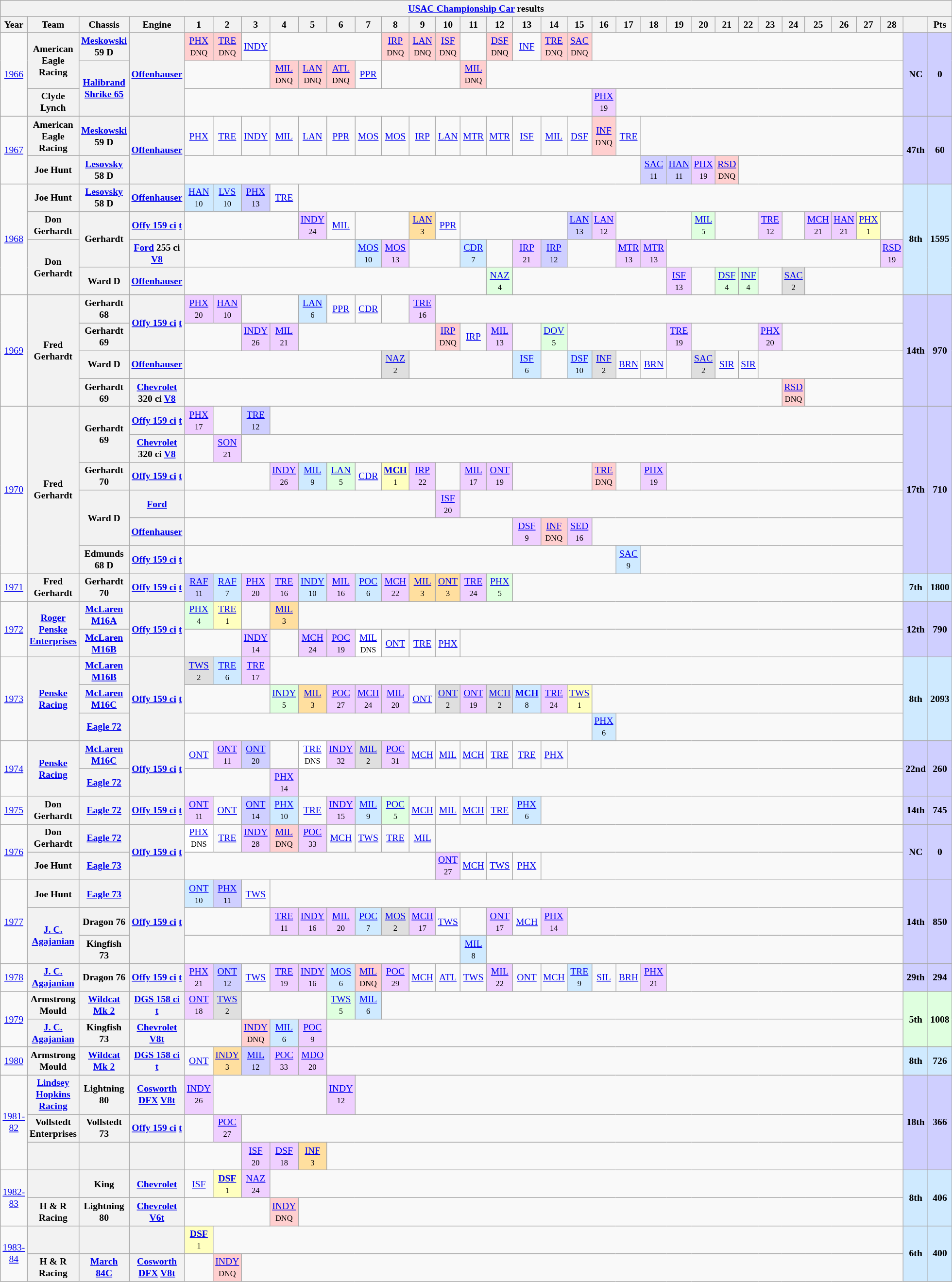<table class="wikitable" style="text-align:center; font-size:82%">
<tr>
<th colspan=34><a href='#'>USAC Championship Car</a> results</th>
</tr>
<tr>
<th>Year</th>
<th>Team</th>
<th>Chassis</th>
<th>Engine</th>
<th>1</th>
<th>2</th>
<th>3</th>
<th>4</th>
<th>5</th>
<th>6</th>
<th>7</th>
<th>8</th>
<th>9</th>
<th>10</th>
<th>11</th>
<th>12</th>
<th>13</th>
<th>14</th>
<th>15</th>
<th>16</th>
<th>17</th>
<th>18</th>
<th>19</th>
<th>20</th>
<th>21</th>
<th>22</th>
<th>23</th>
<th>24</th>
<th>25</th>
<th>26</th>
<th>27</th>
<th>28</th>
<th></th>
<th>Pts</th>
</tr>
<tr>
<td rowspan=3><a href='#'>1966</a></td>
<th rowspan=2>American Eagle Racing</th>
<th><a href='#'>Meskowski</a> 59 D</th>
<th rowspan=3><a href='#'>Offenhauser</a></th>
<td style="background:#FFCFCF;"><a href='#'>PHX</a><br><small>DNQ</small></td>
<td style="background:#FFCFCF;"><a href='#'>TRE</a><br><small>DNQ</small></td>
<td><a href='#'>INDY</a></td>
<td colspan=4></td>
<td style="background:#FFCFCF;"><a href='#'>IRP</a><br><small>DNQ</small></td>
<td style="background:#FFCFCF;"><a href='#'>LAN</a><br><small>DNQ</small></td>
<td style="background:#FFCFCF;"><a href='#'>ISF</a><br><small>DNQ</small></td>
<td></td>
<td style="background:#FFCFCF;"><a href='#'>DSF</a><br><small>DNQ</small></td>
<td><a href='#'>INF</a></td>
<td style="background:#FFCFCF;"><a href='#'>TRE</a><br><small>DNQ</small></td>
<td style="background:#FFCFCF;"><a href='#'>SAC</a><br><small>DNQ</small></td>
<td colspan=13></td>
<th rowspan=3 style="background:#CFCFFF;">NC</th>
<th rowspan=3 style="background:#CFCFFF;">0</th>
</tr>
<tr>
<th rowspan=2><a href='#'>Halibrand Shrike 65</a></th>
<td colspan=3></td>
<td style="background:#FFCFCF;"><a href='#'>MIL</a><br><small>DNQ</small></td>
<td style="background:#FFCFCF;"><a href='#'>LAN</a><br><small>DNQ</small></td>
<td style="background:#FFCFCF;"><a href='#'>ATL</a><br><small>DNQ</small></td>
<td><a href='#'>PPR</a></td>
<td colspan=3></td>
<td style="background:#FFCFCF;"><a href='#'>MIL</a><br><small>DNQ</small></td>
<td colspan=17></td>
</tr>
<tr>
<th>Clyde Lynch</th>
<td colspan=15></td>
<td style="background:#EFCFFF;"><a href='#'>PHX</a><br><small>19</small></td>
<td colspan=12></td>
</tr>
<tr>
<td rowspan=2><a href='#'>1967</a></td>
<th>American Eagle Racing</th>
<th><a href='#'>Meskowski</a> 59 D</th>
<th rowspan=2><a href='#'>Offenhauser</a></th>
<td><a href='#'>PHX</a></td>
<td><a href='#'>TRE</a></td>
<td><a href='#'>INDY</a></td>
<td><a href='#'>MIL</a></td>
<td><a href='#'>LAN</a></td>
<td><a href='#'>PPR</a></td>
<td><a href='#'>MOS</a></td>
<td><a href='#'>MOS</a></td>
<td><a href='#'>IRP</a></td>
<td><a href='#'>LAN</a></td>
<td><a href='#'>MTR</a></td>
<td><a href='#'>MTR</a></td>
<td><a href='#'>ISF</a></td>
<td><a href='#'>MIL</a></td>
<td><a href='#'>DSF</a></td>
<td style="background:#FFCFCF;"><a href='#'>INF</a><br><small>DNQ</small></td>
<td><a href='#'>TRE</a></td>
<td colspan=11></td>
<th rowspan=2 style="background:#CFCFFF;">47th</th>
<th rowspan=2 style="background:#CFCFFF;">60</th>
</tr>
<tr>
<th>Joe Hunt</th>
<th><a href='#'>Lesovsky</a> 58 D</th>
<td colspan=17></td>
<td style="background:#CFCFFF;"><a href='#'>SAC</a><br><small>11</small></td>
<td style="background:#CFCFFF;"><a href='#'>HAN</a><br><small>11</small></td>
<td style="background:#EFCFFF;"><a href='#'>PHX</a><br><small>19</small></td>
<td style="background:#FFCFCF;"><a href='#'>RSD</a><br><small>DNQ</small></td>
<td colspan=7></td>
</tr>
<tr>
<td rowspan=4><a href='#'>1968</a></td>
<th>Joe Hunt</th>
<th><a href='#'>Lesovsky</a> 58 D</th>
<th><a href='#'>Offenhauser</a></th>
<td style="background:#CFEAFF;"><a href='#'>HAN</a><br><small>10</small></td>
<td style="background:#CFEAFF;"><a href='#'>LVS</a><br><small>10</small></td>
<td style="background:#CFCFFF;"><a href='#'>PHX</a><br><small>13</small></td>
<td><a href='#'>TRE</a></td>
<td colspan=24></td>
<th rowspan=4 style="background:#CFEAFF;">8th</th>
<th rowspan=4 style="background:#CFEAFF;">1595</th>
</tr>
<tr>
<th>Don Gerhardt</th>
<th rowspan=2>Gerhardt</th>
<th><a href='#'>Offy 159 ci</a> <a href='#'>t</a></th>
<td colspan=4></td>
<td style="background:#EFCFFF;"><a href='#'>INDY</a><br><small>24</small></td>
<td><a href='#'>MIL</a></td>
<td colspan=2></td>
<td style="background:#FFDF9F;"><a href='#'>LAN</a><br><small>3</small></td>
<td><a href='#'>PPR</a></td>
<td colspan=4></td>
<td style="background:#CFCFFF;"><a href='#'>LAN</a><br><small>13</small></td>
<td style="background:#EFCFFF;"><a href='#'>LAN</a><br><small>12</small></td>
<td colspan=3></td>
<td style="background:#DFFFDF;"><a href='#'>MIL</a><br><small>5</small></td>
<td colspan=2></td>
<td style="background:#EFCFFF;"><a href='#'>TRE</a><br><small>12</small></td>
<td></td>
<td style="background:#EFCFFF;"><a href='#'>MCH</a><br><small>21</small></td>
<td style="background:#EFCFFF;"><a href='#'>HAN</a><br><small>21</small></td>
<td style="background:#FFFFBF;"><a href='#'>PHX</a><br><small>1</small></td>
<td></td>
</tr>
<tr>
<th rowspan=2>Don Gerhardt</th>
<th><a href='#'>Ford</a> 255 ci <a href='#'>V8</a></th>
<td colspan=6></td>
<td style="background:#CFEAFF;"><a href='#'>MOS</a><br><small>10</small></td>
<td style="background:#EFCFFF;"><a href='#'>MOS</a><br><small>13</small></td>
<td colspan=2></td>
<td style="background:#CFEAFF;"><a href='#'>CDR</a><br><small>7</small></td>
<td></td>
<td style="background:#EFCFFF;"><a href='#'>IRP</a><br><small>21</small></td>
<td style="background:#CFCFFF;"><a href='#'>IRP</a><br><small>12</small></td>
<td colspan=2></td>
<td style="background:#EFCFFF;"><a href='#'>MTR</a><br><small>13</small></td>
<td style="background:#EFCFFF;"><a href='#'>MTR</a><br><small>13</small></td>
<td colspan=9></td>
<td style="background:#EFCFFF;"><a href='#'>RSD</a><br><small>19</small></td>
</tr>
<tr>
<th>Ward D</th>
<th><a href='#'>Offenhauser</a></th>
<td colspan=11></td>
<td style="background:#DFFFDF;"><a href='#'>NAZ</a><br><small>4</small></td>
<td colspan=6></td>
<td style="background:#EFCFFF;"><a href='#'>ISF</a><br><small>13</small></td>
<td></td>
<td style="background:#DFFFDF;"><a href='#'>DSF</a><br><small>4</small></td>
<td style="background:#DFFFDF;"><a href='#'>INF</a><br><small>4</small></td>
<td></td>
<td style="background:#DFDFDF;"><a href='#'>SAC</a><br><small>2</small></td>
<td colspan=4></td>
</tr>
<tr>
<td rowspan=4><a href='#'>1969</a></td>
<th rowspan=4>Fred Gerhardt</th>
<th>Gerhardt 68</th>
<th rowspan=2><a href='#'>Offy 159 ci</a> <a href='#'>t</a></th>
<td style="background:#EFCFFF;"><a href='#'>PHX</a><br><small>20</small></td>
<td style="background:#EFCFFF;"><a href='#'>HAN</a><br><small>10</small></td>
<td colspan=2></td>
<td style="background:#CFEAFF;"><a href='#'>LAN</a><br><small>6</small></td>
<td><a href='#'>PPR</a></td>
<td><a href='#'>CDR</a></td>
<td></td>
<td style="background:#EFCFFF;"><a href='#'>TRE</a><br><small>16</small></td>
<td colspan=19></td>
<th rowspan=4 style="background:#CFCFFF;">14th</th>
<th rowspan=4 style="background:#CFCFFF;">970</th>
</tr>
<tr>
<th>Gerhardt 69</th>
<td colspan=2></td>
<td style="background:#EFCFFF;"><a href='#'>INDY</a><br><small>26</small></td>
<td style="background:#EFCFFF;"><a href='#'>MIL</a><br><small>21</small></td>
<td colspan=5></td>
<td style="background:#FFCFCF;"><a href='#'>IRP</a><br><small>DNQ</small></td>
<td><a href='#'>IRP</a></td>
<td style="background:#EFCFFF;"><a href='#'>MIL</a><br><small>13</small></td>
<td></td>
<td style="background:#DFFFDF;"><a href='#'>DOV</a><br><small>5</small></td>
<td colspan=4></td>
<td style="background:#EFCFFF;"><a href='#'>TRE</a><br><small>19</small></td>
<td colspan=3></td>
<td style="background:#EFCFFF;"><a href='#'>PHX</a><br><small>20</small></td>
<td colspan=5></td>
</tr>
<tr>
<th>Ward D</th>
<th><a href='#'>Offenhauser</a></th>
<td colspan=7></td>
<td style="background:#DFDFDF;"><a href='#'>NAZ</a><br><small>2</small></td>
<td colspan=4></td>
<td style="background:#CFEAFF;"><a href='#'>ISF</a><br><small>6</small></td>
<td></td>
<td style="background:#CFEAFF;"><a href='#'>DSF</a><br><small>10</small></td>
<td style="background:#DFDFDF;"><a href='#'>INF</a><br><small>2</small></td>
<td><a href='#'>BRN</a></td>
<td><a href='#'>BRN</a></td>
<td></td>
<td style="background:#DFDFDF;"><a href='#'>SAC</a><br><small>2</small></td>
<td><a href='#'>SIR</a></td>
<td><a href='#'>SIR</a></td>
<td colspan=6></td>
</tr>
<tr>
<th>Gerhardt 69</th>
<th><a href='#'>Chevrolet</a> 320 ci <a href='#'>V8</a></th>
<td colspan=23></td>
<td style="background:#FFCFCF;"><a href='#'>RSD</a><br><small>DNQ</small></td>
<td colspan=4></td>
</tr>
<tr>
<td rowspan=6><a href='#'>1970</a></td>
<th rowspan=6>Fred Gerhardt</th>
<th rowspan=2>Gerhardt 69</th>
<th><a href='#'>Offy 159 ci</a> <a href='#'>t</a></th>
<td style="background:#EFCFFF;"><a href='#'>PHX</a><br><small>17</small></td>
<td></td>
<td style="background:#CFCFFF;"><a href='#'>TRE</a><br><small>12</small></td>
<td colspan=25></td>
<th rowspan=6 style="background:#CFCFFF;">17th</th>
<th rowspan=6 style="background:#CFCFFF;">710</th>
</tr>
<tr>
<th><a href='#'>Chevrolet</a> 320 ci <a href='#'>V8</a></th>
<td></td>
<td style="background:#EFCFFF;"><a href='#'>SON</a><br><small>21</small></td>
<td colspan=26></td>
</tr>
<tr>
<th>Gerhardt 70</th>
<th><a href='#'>Offy 159 ci</a> <a href='#'>t</a></th>
<td colspan=3></td>
<td style="background:#EFCFFF;"><a href='#'>INDY</a><br><small>26</small></td>
<td style="background:#CFEAFF;"><a href='#'>MIL</a><br><small>9</small></td>
<td style="background:#DFFFDF;"><a href='#'>LAN</a><br><small>5</small></td>
<td><a href='#'>CDR</a></td>
<td style="background:#FFFFBF;"><strong><a href='#'>MCH</a></strong><br><small>1</small></td>
<td style="background:#EFCFFF;"><a href='#'>IRP</a><br><small>22</small></td>
<td></td>
<td style="background:#EFCFFF;"><a href='#'>MIL</a><br><small>17</small></td>
<td style="background:#EFCFFF;"><a href='#'>ONT</a><br><small>19</small></td>
<td colspan=3></td>
<td style="background:#FFCFCF;"><a href='#'>TRE</a><br><small>DNQ</small></td>
<td></td>
<td style="background:#EFCFFF;"><a href='#'>PHX</a><br><small>19</small></td>
<td colspan=10></td>
</tr>
<tr>
<th rowspan=2>Ward D</th>
<th><a href='#'>Ford</a></th>
<td colspan=9></td>
<td style="background:#EFCFFF;"><a href='#'>ISF</a><br><small>20</small></td>
<td colspan=18></td>
</tr>
<tr>
<th><a href='#'>Offenhauser</a></th>
<td colspan=12></td>
<td style="background:#EFCFFF;"><a href='#'>DSF</a><br><small>9</small></td>
<td style="background:#FFCFCF;"><a href='#'>INF</a><br><small>DNQ</small></td>
<td style="background:#EFCFFF;"><a href='#'>SED</a><br><small>16</small></td>
<td colspan=13></td>
</tr>
<tr>
<th>Edmunds  68 D</th>
<th><a href='#'>Offy 159 ci</a> <a href='#'>t</a></th>
<td colspan=16></td>
<td style="background:#CFEAFF;"><a href='#'>SAC</a><br><small>9</small></td>
<td colspan=11></td>
</tr>
<tr>
<td><a href='#'>1971</a></td>
<th>Fred Gerhardt</th>
<th>Gerhardt 70</th>
<th><a href='#'>Offy 159 ci</a> <a href='#'>t</a></th>
<td style="background:#CFCFFF;"><a href='#'>RAF</a><br><small>11</small></td>
<td style="background:#CFEAFF;"><a href='#'>RAF</a><br><small>7</small></td>
<td style="background:#EFCFFF;"><a href='#'>PHX</a><br><small>20</small></td>
<td style="background:#EFCFFF;"><a href='#'>TRE</a><br><small>16</small></td>
<td style="background:#CFEAFF;"><a href='#'>INDY</a><br><small>10</small></td>
<td style="background:#EFCFFF;"><a href='#'>MIL</a><br><small>16</small></td>
<td style="background:#CFEAFF;"><a href='#'>POC</a><br><small>6</small></td>
<td style="background:#EFCFFF;"><a href='#'>MCH</a><br><small>22</small></td>
<td style="background:#FFDF9F;"><a href='#'>MIL</a><br><small>3</small></td>
<td style="background:#FFDF9F;"><a href='#'>ONT</a><br><small>3</small></td>
<td style="background:#EFCFFF;"><a href='#'>TRE</a><br><small>24</small></td>
<td style="background:#DFFFDF;"><a href='#'>PHX</a><br><small>5</small></td>
<td colspan=16></td>
<th style="background:#CFEAFF;">7th</th>
<th style="background:#CFEAFF;">1800</th>
</tr>
<tr>
<td rowspan=2><a href='#'>1972</a></td>
<th rowspan=2><a href='#'>Roger Penske Enterprises</a></th>
<th><a href='#'>McLaren M16A</a></th>
<th rowspan=2><a href='#'>Offy 159 ci</a> <a href='#'>t</a></th>
<td style="background:#DFFFDF;"><a href='#'>PHX</a><br><small>4</small></td>
<td style="background:#FFFFBF;"><a href='#'>TRE</a><br><small>1</small></td>
<td></td>
<td style="background:#FFDF9F;"><a href='#'>MIL</a><br><small>3</small></td>
<td colspan=24></td>
<th rowspan=2 style="background:#CFCFFF;">12th</th>
<th rowspan=2 style="background:#CFCFFF;">790</th>
</tr>
<tr>
<th><a href='#'>McLaren M16B</a></th>
<td colspan=2></td>
<td style="background:#EFCFFF;"><a href='#'>INDY</a><br><small>14</small></td>
<td></td>
<td style="background:#EFCFFF;"><a href='#'>MCH</a><br><small>24</small></td>
<td style="background:#EFCFFF;"><a href='#'>POC</a><br><small>19</small></td>
<td style="background:#FFFFFF;"><a href='#'>MIL</a><br><small>DNS</small></td>
<td><a href='#'>ONT</a></td>
<td><a href='#'>TRE</a></td>
<td><a href='#'>PHX</a></td>
<td colspan=18></td>
</tr>
<tr>
<td rowspan=3><a href='#'>1973</a></td>
<th rowspan=3><a href='#'>Penske Racing</a></th>
<th><a href='#'>McLaren M16B</a></th>
<th rowspan=3><a href='#'>Offy 159 ci</a> <a href='#'>t</a></th>
<td style="background:#DFDFDF;"><a href='#'>TWS</a><br><small>2</small></td>
<td style="background:#CFEAFF;"><a href='#'>TRE</a><br><small>6</small></td>
<td style="background:#EFCFFF;"><a href='#'>TRE</a><br><small>17</small></td>
<td colspan=25></td>
<th rowspan=3 style="background:#CFEAFF;">8th</th>
<th rowspan=3 style="background:#CFEAFF;">2093</th>
</tr>
<tr>
<th><a href='#'>McLaren M16C</a></th>
<td colspan=3></td>
<td style="background:#DFFFDF;"><a href='#'>INDY</a><br><small>5</small></td>
<td style="background:#FFDF9F;"><a href='#'>MIL</a><br><small>3</small></td>
<td style="background:#EFCFFF;"><a href='#'>POC</a><br><small>27</small></td>
<td style="background:#EFCFFF;"><a href='#'>MCH</a><br><small>24</small></td>
<td style="background:#EFCFFF;"><a href='#'>MIL</a><br><small>20</small></td>
<td><a href='#'>ONT</a></td>
<td style="background:#DFDFDF;"><a href='#'>ONT</a><br><small>2</small></td>
<td style="background:#EFCFFF;"><a href='#'>ONT</a><br><small>19</small></td>
<td style="background:#DFDFDF;"><a href='#'>MCH</a><br><small>2</small></td>
<td style="background:#CFEAFF;"><strong><a href='#'>MCH</a></strong><br><small>8</small></td>
<td style="background:#EFCFFF;"><a href='#'>TRE</a><br><small>24</small></td>
<td style="background:#FFFFBF;"><a href='#'>TWS</a><br><small>1</small></td>
<td colspan=13></td>
</tr>
<tr>
<th><a href='#'>Eagle 72</a></th>
<td colspan=15></td>
<td style="background:#CFEAFF;"><a href='#'>PHX</a><br><small>6</small></td>
<td colspan=12></td>
</tr>
<tr>
<td rowspan=2><a href='#'>1974</a></td>
<th rowspan=2><a href='#'>Penske Racing</a></th>
<th><a href='#'>McLaren M16C</a></th>
<th rowspan=2><a href='#'>Offy 159 ci</a> <a href='#'>t</a></th>
<td><a href='#'>ONT</a></td>
<td style="background:#EFCFFF;"><a href='#'>ONT</a><br><small>11</small></td>
<td style="background:#CFCFFF;"><a href='#'>ONT</a><br><small>20</small></td>
<td></td>
<td style="background:#FFFFFF;"><a href='#'>TRE</a><br><small>DNS</small></td>
<td style="background:#EFCFFF;"><a href='#'>INDY</a><br><small>32</small></td>
<td style="background:#DFDFDF;"><a href='#'>MIL</a><br><small>2</small></td>
<td style="background:#EFCFFF;"><a href='#'>POC</a><br><small>31</small></td>
<td><a href='#'>MCH</a></td>
<td><a href='#'>MIL</a></td>
<td><a href='#'>MCH</a></td>
<td><a href='#'>TRE</a></td>
<td><a href='#'>TRE</a></td>
<td><a href='#'>PHX</a></td>
<td colspan=14></td>
<th rowspan=2 style="background:#CFCFFF;">22nd</th>
<th rowspan=2 style="background:#CFCFFF;">260</th>
</tr>
<tr>
<th><a href='#'>Eagle 72</a></th>
<td colspan=3></td>
<td style="background:#EFCFFF;"><a href='#'>PHX</a><br><small>14</small></td>
<td colspan=24></td>
</tr>
<tr>
<td><a href='#'>1975</a></td>
<th>Don Gerhardt</th>
<th><a href='#'>Eagle 72</a></th>
<th><a href='#'>Offy 159 ci</a> <a href='#'>t</a></th>
<td style="background:#EFCFFF;"><a href='#'>ONT</a><br><small>11</small></td>
<td><a href='#'>ONT</a></td>
<td style="background:#CFCFFF;"><a href='#'>ONT</a><br><small>14</small></td>
<td style="background:#CFEAFF;"><a href='#'>PHX</a><br><small>10</small></td>
<td><a href='#'>TRE</a></td>
<td style="background:#EFCFFF;"><a href='#'>INDY</a><br><small>15</small></td>
<td style="background:#CFEAFF;"><a href='#'>MIL</a><br><small>9</small></td>
<td style="background:#DFFFDF;"><a href='#'>POC</a><br><small>5</small></td>
<td><a href='#'>MCH</a></td>
<td><a href='#'>MIL</a></td>
<td><a href='#'>MCH</a></td>
<td><a href='#'>TRE</a></td>
<td style="background:#CFEAFF;"><a href='#'>PHX</a><br><small>6</small></td>
<td colspan=15></td>
<th style="background:#CFCFFF;">14th</th>
<th style="background:#CFCFFF;">745</th>
</tr>
<tr>
<td rowspan=2><a href='#'>1976</a></td>
<th>Don Gerhardt</th>
<th><a href='#'>Eagle 72</a></th>
<th rowspan=2><a href='#'>Offy 159 ci</a> <a href='#'>t</a></th>
<td style="background:#FFFFFF;"><a href='#'>PHX</a><br><small>DNS</small></td>
<td><a href='#'>TRE</a></td>
<td style="background:#EFCFFF;"><a href='#'>INDY</a><br><small>28</small></td>
<td style="background:#FFCFCF;"><a href='#'>MIL</a><br><small>DNQ</small></td>
<td style="background:#EFCFFF;"><a href='#'>POC</a><br><small>33</small></td>
<td><a href='#'>MCH</a></td>
<td><a href='#'>TWS</a></td>
<td><a href='#'>TRE</a></td>
<td><a href='#'>MIL</a></td>
<td colspan=19></td>
<th rowspan=2 style="background:#CFCFFF;">NC</th>
<th rowspan=2 style="background:#CFCFFF;">0</th>
</tr>
<tr>
<th>Joe Hunt</th>
<th><a href='#'>Eagle 73</a></th>
<td colspan=9></td>
<td style="background:#EFCFFF;"><a href='#'>ONT</a><br><small>27</small></td>
<td><a href='#'>MCH</a></td>
<td><a href='#'>TWS</a></td>
<td><a href='#'>PHX</a></td>
<td colspan=15></td>
</tr>
<tr>
<td rowspan=3><a href='#'>1977</a></td>
<th>Joe Hunt</th>
<th><a href='#'>Eagle 73</a></th>
<th rowspan=3><a href='#'>Offy 159 ci</a> <a href='#'>t</a></th>
<td style="background:#CFEAFF;"><a href='#'>ONT</a><br><small>10</small></td>
<td style="background:#CFCFFF;"><a href='#'>PHX</a><br><small>11</small></td>
<td><a href='#'>TWS</a></td>
<td colspan=25></td>
<th rowspan=3 style="background:#CFCFFF;">14th</th>
<th rowspan=3 style="background:#CFCFFF;">850</th>
</tr>
<tr>
<th rowspan=2><a href='#'>J. C. Agajanian</a></th>
<th>Dragon 76</th>
<td colspan=3></td>
<td style="background:#EFCFFF;"><a href='#'>TRE</a><br><small>11</small></td>
<td style="background:#EFCFFF;"><a href='#'>INDY</a><br><small>16</small></td>
<td style="background:#EFCFFF;"><a href='#'>MIL</a><br><small>20</small></td>
<td style="background:#CFEAFF;"><a href='#'>POC</a><br><small>7</small></td>
<td style="background:#DFDFDF;"><a href='#'>MOS</a><br><small>2</small></td>
<td style="background:#EFCFFF;"><a href='#'>MCH</a><br><small>17</small></td>
<td><a href='#'>TWS</a></td>
<td></td>
<td style="background:#EFCFFF;"><a href='#'>ONT</a><br><small>17</small></td>
<td><a href='#'>MCH</a></td>
<td style="background:#EFCFFF;"><a href='#'>PHX</a><br><small>14</small></td>
<td colspan=14></td>
</tr>
<tr>
<th>Kingfish 73</th>
<td colspan=10></td>
<td style="background:#CFEAFF;"><a href='#'>MIL</a><br><small>8</small></td>
<td colspan=17></td>
</tr>
<tr>
<td><a href='#'>1978</a></td>
<th><a href='#'>J. C. Agajanian</a></th>
<th>Dragon 76</th>
<th><a href='#'>Offy 159 ci</a> <a href='#'>t</a></th>
<td style="background:#EFCFFF;"><a href='#'>PHX</a><br><small>21</small></td>
<td style="background:#CFCFFF;"><a href='#'>ONT</a><br><small>12</small></td>
<td><a href='#'>TWS</a></td>
<td style="background:#EFCFFF;"><a href='#'>TRE</a><br><small>19</small></td>
<td style="background:#EFCFFF;"><a href='#'>INDY</a><br><small>16</small></td>
<td style="background:#CFEAFF;"><a href='#'>MOS</a><br><small>6</small></td>
<td style="background:#FFCFCF;"><a href='#'>MIL</a><br><small>DNQ</small></td>
<td style="background:#EFCFFF;"><a href='#'>POC</a><br><small>29</small></td>
<td><a href='#'>MCH</a></td>
<td><a href='#'>ATL</a></td>
<td><a href='#'>TWS</a></td>
<td style="background:#EFCFFF;"><a href='#'>MIL</a><br><small>22</small></td>
<td><a href='#'>ONT</a></td>
<td><a href='#'>MCH</a></td>
<td style="background:#CFEAFF;"><a href='#'>TRE</a><br><small>9</small></td>
<td><a href='#'>SIL</a></td>
<td><a href='#'>BRH</a></td>
<td style="background:#EFCFFF;"><a href='#'>PHX</a><br><small>21</small></td>
<td colspan=10></td>
<th style="background:#CFCFFF;">29th</th>
<th style="background:#CFCFFF;">294</th>
</tr>
<tr>
<td rowspan=2><a href='#'>1979</a></td>
<th>Armstrong Mould</th>
<th><a href='#'>Wildcat Mk 2</a></th>
<th><a href='#'>DGS 158 ci</a> <a href='#'>t</a></th>
<td style="background:#EFCFFF;"><a href='#'>ONT</a><br><small>18</small></td>
<td style="background:#DFDFDF;"><a href='#'>TWS</a><br><small>2</small></td>
<td colspan=3></td>
<td style="background:#DFFFDF;"><a href='#'>TWS</a><br><small>5</small></td>
<td style="background:#CFEAFF;"><a href='#'>MIL</a><br><small>6</small></td>
<td colspan=21></td>
<th rowspan=2 style="background:#DFFFDF;">5th</th>
<th rowspan=2 style="background:#DFFFDF;">1008</th>
</tr>
<tr>
<th><a href='#'>J. C. Agajanian</a></th>
<th>Kingfish 73</th>
<th><a href='#'>Chevrolet</a> <a href='#'>V8</a><a href='#'>t</a></th>
<td colspan=2></td>
<td style="background:#FFCFCF;"><a href='#'>INDY</a><br><small>DNQ</small></td>
<td style="background:#CFEAFF;"><a href='#'>MIL</a><br><small>6</small></td>
<td style="background:#EFCFFF;"><a href='#'>POC</a><br><small>9</small></td>
<td colspan=23></td>
</tr>
<tr>
<td><a href='#'>1980</a></td>
<th>Armstrong Mould</th>
<th><a href='#'>Wildcat Mk 2</a></th>
<th><a href='#'>DGS 158 ci</a> <a href='#'>t</a></th>
<td><a href='#'>ONT</a></td>
<td style="background:#FFDF9F;"><a href='#'>INDY</a><br><small>3</small></td>
<td style="background:#CFCFFF;"><a href='#'>MIL</a><br><small>12</small></td>
<td style="background:#EFCFFF;"><a href='#'>POC</a><br><small>33</small></td>
<td style="background:#EFCFFF;"><a href='#'>MDO</a><br><small>20</small></td>
<td colspan=23></td>
<th style="background:#CFEAFF;">8th</th>
<th style="background:#CFEAFF;">726</th>
</tr>
<tr>
<td rowspan=3><a href='#'>1981-82</a></td>
<th><a href='#'>Lindsey Hopkins Racing</a></th>
<th>Lightning 80</th>
<th><a href='#'>Cosworth</a> <a href='#'>DFX</a> <a href='#'>V8</a><a href='#'>t</a></th>
<td style="background:#EFCFFF;"><a href='#'>INDY</a><br><small>26</small></td>
<td colspan=4></td>
<td style="background:#EFCFFF;"><a href='#'>INDY</a><br><small>12</small></td>
<td colspan=22></td>
<th rowspan=3 style="background:#CFCFFF;">18th</th>
<th rowspan=3 style="background:#CFCFFF;">366</th>
</tr>
<tr>
<th>Vollstedt Enterprises</th>
<th>Vollstedt 73</th>
<th><a href='#'>Offy 159 ci</a> <a href='#'>t</a></th>
<td></td>
<td style="background:#EFCFFF;"><a href='#'>POC</a><br><small>27</small></td>
<td colspan=26></td>
</tr>
<tr>
<th></th>
<th></th>
<th></th>
<td colspan=2></td>
<td style="background:#EFCFFF;"><a href='#'>ISF</a><br><small>20</small></td>
<td style="background:#EFCFFF;"><a href='#'>DSF</a><br><small>18</small></td>
<td style="background:#FFDF9F;"><a href='#'>INF</a><br><small>3</small></td>
<td colspan=23></td>
</tr>
<tr>
<td rowspan=2><a href='#'>1982-83</a></td>
<th></th>
<th>King</th>
<th><a href='#'>Chevrolet</a></th>
<td><a href='#'>ISF</a></td>
<td style="background:#FFFFBF;"><strong><a href='#'>DSF</a></strong><br><small>1</small></td>
<td style="background:#EFCFFF;"><a href='#'>NAZ</a><br><small>24</small></td>
<td colspan=25></td>
<th rowspan=2 style="background:#CFEAFF;">8th</th>
<th rowspan=2 style="background:#CFEAFF;">406</th>
</tr>
<tr>
<th>H & R Racing</th>
<th>Lightning 80</th>
<th><a href='#'>Chevrolet</a> <a href='#'>V6</a><a href='#'>t</a></th>
<td colspan=3></td>
<td style="background:#FFCFCF;"><a href='#'>INDY</a><br><small>DNQ</small></td>
<td colspan=24></td>
</tr>
<tr>
<td rowspan=2><a href='#'>1983-84</a></td>
<th></th>
<th></th>
<th></th>
<td style="background:#FFFFBF;"><strong><a href='#'>DSF</a></strong><br><small>1</small></td>
<td colspan=27></td>
<th rowspan=2 style="background:#CFEAFF;">6th</th>
<th rowspan=2 style="background:#CFEAFF;">400</th>
</tr>
<tr>
<th>H & R Racing</th>
<th><a href='#'>March 84C</a></th>
<th><a href='#'>Cosworth</a> <a href='#'>DFX</a> <a href='#'>V8</a><a href='#'>t</a></th>
<td></td>
<td style="background:#FFCFCF;"><a href='#'>INDY</a><br><small>DNQ</small></td>
<td colspan=26></td>
</tr>
</table>
